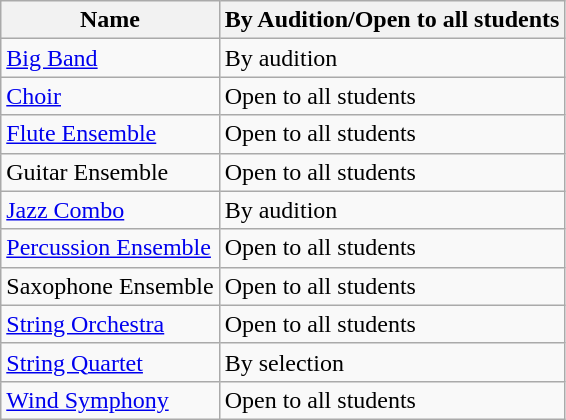<table class="wikitable">
<tr>
<th>Name</th>
<th>By Audition/Open to all students</th>
</tr>
<tr>
<td><a href='#'>Big Band</a></td>
<td>By audition</td>
</tr>
<tr>
<td><a href='#'>Choir</a></td>
<td>Open to all students</td>
</tr>
<tr>
<td><a href='#'>Flute Ensemble</a></td>
<td>Open to all students</td>
</tr>
<tr>
<td>Guitar Ensemble</td>
<td>Open to all students</td>
</tr>
<tr>
<td><a href='#'>Jazz Combo</a></td>
<td>By audition</td>
</tr>
<tr>
<td><a href='#'>Percussion Ensemble</a></td>
<td>Open to all students</td>
</tr>
<tr>
<td>Saxophone Ensemble</td>
<td>Open to all students</td>
</tr>
<tr>
<td><a href='#'>String Orchestra</a></td>
<td>Open to all students</td>
</tr>
<tr>
<td><a href='#'>String Quartet</a></td>
<td>By selection</td>
</tr>
<tr>
<td><a href='#'>Wind Symphony</a></td>
<td>Open to all students</td>
</tr>
</table>
